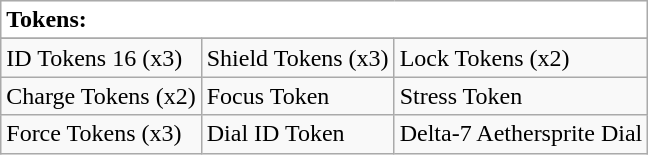<table class="wikitable" style="text-align: left;">
<tr style="background:#ffffff;"color:black;">
<td colspan="3"><strong>Tokens:</strong></td>
</tr>
<tr style="background:#f0f0f0;">
</tr>
<tr>
<td>ID Tokens 16 (x3)</td>
<td>Shield Tokens (x3)</td>
<td>Lock Tokens (x2)</td>
</tr>
<tr>
<td>Charge Tokens (x2)</td>
<td>Focus Token</td>
<td>Stress Token</td>
</tr>
<tr>
<td>Force Tokens (x3)</td>
<td>Dial ID Token</td>
<td>Delta-7 Aethersprite Dial</td>
</tr>
</table>
